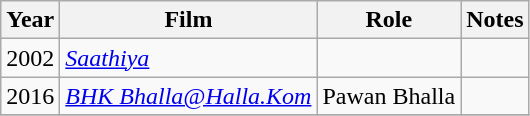<table class="wikitable sortable">
<tr>
<th>Year</th>
<th>Film</th>
<th>Role</th>
<th>Notes</th>
</tr>
<tr>
<td>2002</td>
<td><em><a href='#'>Saathiya</a></em></td>
<td></td>
<td></td>
</tr>
<tr>
<td>2016</td>
<td><em><a href='#'>BHK Bhalla@Halla.Kom</a></em></td>
<td>Pawan Bhalla</td>
<td></td>
</tr>
<tr>
</tr>
</table>
